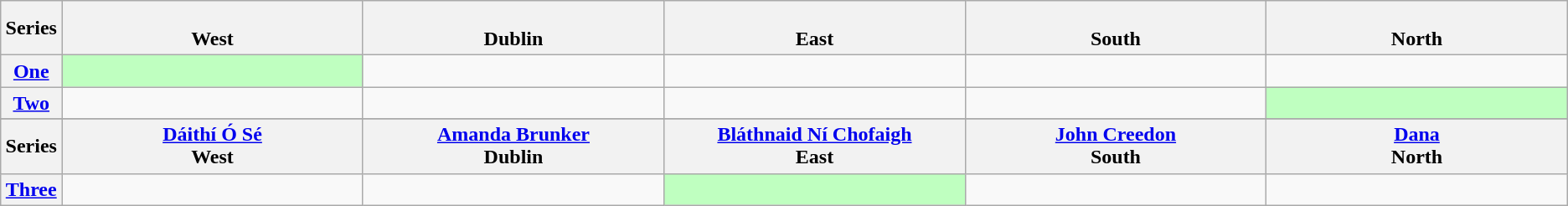<table class="wikitable" style="text-align:center" style="width:100%">
<tr>
<th style="width:0.5%;">Series</th>
<th style="width:18%;" scope="col"><br>West</th>
<th style="width:18%;" scope="col"><br>Dublin</th>
<th style="width:18%;" scope="col"><br>East</th>
<th style="width:18%;" scope="col"><br>South</th>
<th style="width:18%;" scope="col"><br>North</th>
</tr>
<tr>
<th scope="row"><a href='#'>One</a></th>
<td bgcolor="BFFFC0"></td>
<td></td>
<td></td>
<td></td>
<td></td>
</tr>
<tr>
<th scope="row"><a href='#'>Two</a></th>
<td></td>
<td></td>
<td></td>
<td></td>
<td bgcolor="BFFFC0"></td>
</tr>
<tr>
</tr>
<tr>
<th style="width:0.5%;">Series</th>
<th style="width:18%;" scope="col"><a href='#'>Dáithí Ó Sé</a><br>West</th>
<th style="width:18%;" scope="col"><a href='#'>Amanda Brunker</a><br>Dublin</th>
<th style="width:18%;" scope="col"><a href='#'>Bláthnaid Ní Chofaigh</a><br>East</th>
<th style="width:18%;" scope="col"><a href='#'>John Creedon</a><br>South</th>
<th style="width:18%;" scope="col"><a href='#'>Dana</a><br>North</th>
</tr>
<tr>
<th scope="row"><a href='#'>Three</a></th>
<td></td>
<td></td>
<td bgcolor="BFFFC0"></td>
<td></td>
<td></td>
</tr>
</table>
